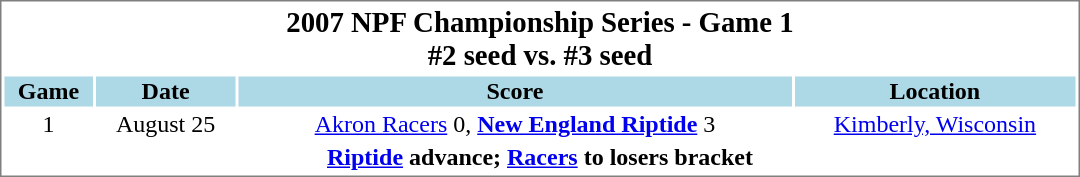<table cellpadding="1"  style="min-width:45em;text-align:center;font-size:100%; border:1px solid gray;">
<tr style="font-size:larger;">
<th colspan=8>2007 NPF Championship Series - Game 1<br> #2 seed vs. #3 seed</th>
</tr>
<tr style="background:lightblue;">
<th>Game</th>
<th>Date</th>
<th>Score</th>
<th>Location</th>
</tr>
<tr>
<td>1</td>
<td>August 25</td>
<td><a href='#'>Akron Racers</a> 0, <strong><a href='#'>New England Riptide</a></strong> 3</td>
<td><a href='#'>Kimberly, Wisconsin</a></td>
</tr>
<tr>
<th colspan=8><strong><a href='#'>Riptide</a></strong> advance; <a href='#'>Racers</a> to losers bracket</th>
</tr>
</table>
